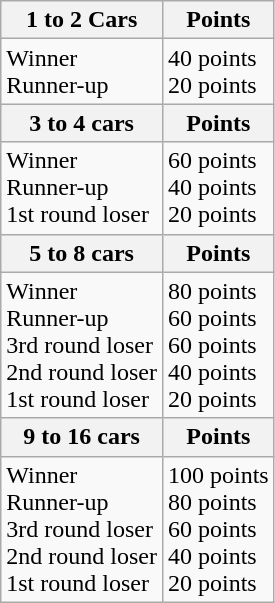<table class="wikitable">
<tr>
<th><strong>1 to 2 Cars</strong></th>
<th>Points</th>
</tr>
<tr>
<td>Winner<br>Runner-up</td>
<td>40 points<br>20 points</td>
</tr>
<tr>
<th><strong>3 to 4 cars</strong></th>
<th>Points</th>
</tr>
<tr>
<td>Winner<br>Runner-up<br>1st round loser</td>
<td>60 points<br>40 points<br>20 points</td>
</tr>
<tr>
<th><strong>5 to 8 cars</strong></th>
<th>Points</th>
</tr>
<tr>
<td>Winner<br>Runner-up<br>3rd round loser<br>2nd round loser<br>1st round loser</td>
<td>80 points<br>60 points<br>60 points<br>40 points<br>20 points</td>
</tr>
<tr>
<th><strong>9 to 16 cars</strong></th>
<th>Points</th>
</tr>
<tr>
<td>Winner<br>Runner-up<br>3rd round loser<br>2nd round loser<br>1st round loser</td>
<td>100 points<br>80 points<br>60 points<br>40 points<br>20 points</td>
</tr>
</table>
